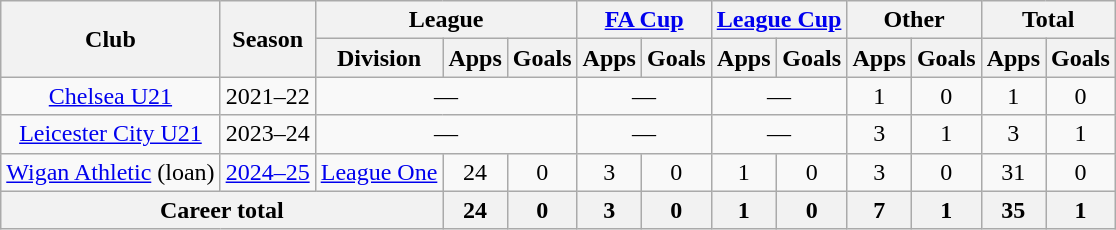<table class="wikitable" Style="text-align: center">
<tr>
<th rowspan="2">Club</th>
<th rowspan="2">Season</th>
<th colspan="3">League</th>
<th colspan="2"><a href='#'>FA Cup</a></th>
<th colspan="2"><a href='#'>League Cup</a></th>
<th colspan="2">Other</th>
<th colspan="2">Total</th>
</tr>
<tr>
<th>Division</th>
<th>Apps</th>
<th>Goals</th>
<th>Apps</th>
<th>Goals</th>
<th>Apps</th>
<th>Goals</th>
<th>Apps</th>
<th>Goals</th>
<th>Apps</th>
<th>Goals</th>
</tr>
<tr>
<td><a href='#'>Chelsea U21</a></td>
<td>2021–22</td>
<td colspan=3>—</td>
<td colspan=2>—</td>
<td colspan=2>—</td>
<td>1</td>
<td>0</td>
<td>1</td>
<td>0</td>
</tr>
<tr>
<td><a href='#'>Leicester City U21</a></td>
<td>2023–24</td>
<td colspan=3>—</td>
<td colspan=2>—</td>
<td colspan=2>—</td>
<td>3</td>
<td>1</td>
<td>3</td>
<td>1</td>
</tr>
<tr>
<td><a href='#'>Wigan Athletic</a> (loan)</td>
<td><a href='#'>2024–25</a></td>
<td><a href='#'>League One</a></td>
<td>24</td>
<td>0</td>
<td>3</td>
<td>0</td>
<td>1</td>
<td>0</td>
<td>3</td>
<td>0</td>
<td>31</td>
<td>0</td>
</tr>
<tr>
<th colspan="3">Career total</th>
<th>24</th>
<th>0</th>
<th>3</th>
<th>0</th>
<th>1</th>
<th>0</th>
<th>7</th>
<th>1</th>
<th>35</th>
<th>1</th>
</tr>
</table>
